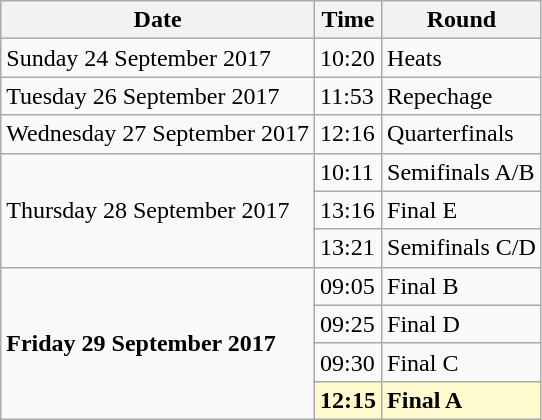<table class="wikitable">
<tr>
<th>Date</th>
<th>Time</th>
<th>Round</th>
</tr>
<tr>
<td>Sunday 24 September 2017</td>
<td>10:20</td>
<td>Heats</td>
</tr>
<tr>
<td>Tuesday 26 September 2017</td>
<td>11:53</td>
<td>Repechage</td>
</tr>
<tr>
<td>Wednesday 27 September 2017</td>
<td>12:16</td>
<td>Quarterfinals</td>
</tr>
<tr>
<td rowspan=3>Thursday 28 September 2017</td>
<td>10:11</td>
<td>Semifinals A/B</td>
</tr>
<tr>
<td>13:16</td>
<td>Final E</td>
</tr>
<tr>
<td>13:21</td>
<td>Semifinals C/D</td>
</tr>
<tr>
<td rowspan=4><strong>Friday 29 September 2017</strong></td>
<td>09:05</td>
<td>Final B</td>
</tr>
<tr>
<td>09:25</td>
<td>Final D</td>
</tr>
<tr>
<td>09:30</td>
<td>Final C</td>
</tr>
<tr>
<td style=background:lemonchiffon><strong>12:15</strong></td>
<td style=background:lemonchiffon><strong>Final A</strong></td>
</tr>
</table>
